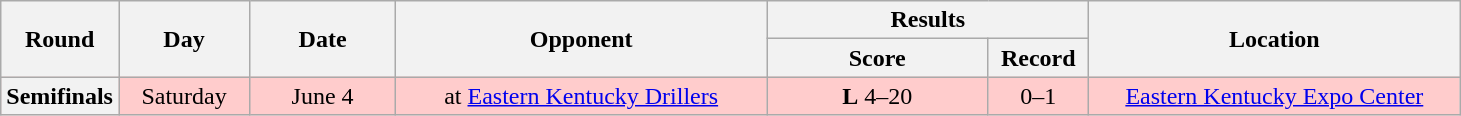<table class="wikitable">
<tr>
<th rowspan="2" width="40">Round</th>
<th rowspan="2" width="80">Day</th>
<th rowspan="2" width="90">Date</th>
<th rowspan="2" width="240">Opponent</th>
<th colspan="2" width="200">Results</th>
<th rowspan="2" width="240">Location</th>
</tr>
<tr>
<th width="140">Score</th>
<th width="60">Record</th>
</tr>
<tr align="center" bgcolor="#FFCCCC">
<th>Semifinals</th>
<td>Saturday</td>
<td>June 4</td>
<td>at <a href='#'>Eastern Kentucky Drillers</a></td>
<td><strong>L</strong> 4–20</td>
<td>0–1</td>
<td><a href='#'>Eastern Kentucky Expo Center</a></td>
</tr>
</table>
